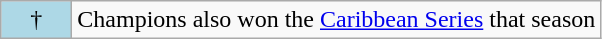<table class="wikitable">
<tr>
<td width="40px" align="center" style="background-color:#add8e6">†</td>
<td>Champions also won the <a href='#'>Caribbean Series</a> that season</td>
</tr>
</table>
